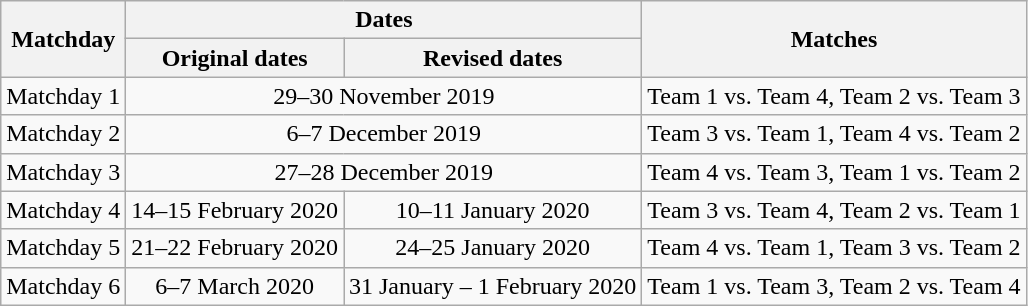<table class="wikitable" style="text-align:center">
<tr>
<th rowspan=2>Matchday</th>
<th colspan=2>Dates</th>
<th rowspan=2>Matches</th>
</tr>
<tr>
<th>Original dates</th>
<th>Revised dates</th>
</tr>
<tr>
<td>Matchday 1</td>
<td colspan=2>29–30 November 2019</td>
<td>Team 1 vs. Team 4, Team 2 vs. Team 3</td>
</tr>
<tr>
<td>Matchday 2</td>
<td colspan=2>6–7 December 2019</td>
<td>Team 3 vs. Team 1, Team 4 vs. Team 2</td>
</tr>
<tr>
<td>Matchday 3</td>
<td colspan=2>27–28 December 2019</td>
<td>Team 4 vs. Team 3, Team 1 vs. Team 2</td>
</tr>
<tr>
<td>Matchday 4</td>
<td>14–15 February 2020</td>
<td>10–11 January 2020</td>
<td>Team 3 vs. Team 4, Team 2 vs. Team 1</td>
</tr>
<tr>
<td>Matchday 5</td>
<td>21–22 February 2020</td>
<td>24–25 January 2020</td>
<td>Team 4 vs. Team 1, Team 3 vs. Team 2</td>
</tr>
<tr>
<td>Matchday 6</td>
<td>6–7 March 2020</td>
<td>31 January – 1 February 2020</td>
<td>Team 1 vs. Team 3, Team 2 vs. Team 4</td>
</tr>
</table>
